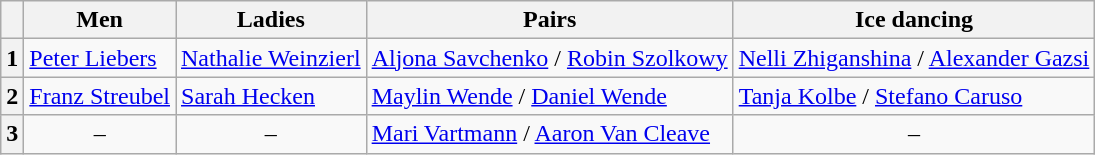<table class="wikitable">
<tr>
<th></th>
<th>Men</th>
<th>Ladies</th>
<th>Pairs</th>
<th>Ice dancing</th>
</tr>
<tr>
<th>1</th>
<td><a href='#'>Peter Liebers</a></td>
<td><a href='#'>Nathalie Weinzierl</a></td>
<td><a href='#'>Aljona Savchenko</a> / <a href='#'>Robin Szolkowy</a></td>
<td><a href='#'>Nelli Zhiganshina</a> / <a href='#'>Alexander Gazsi</a></td>
</tr>
<tr>
<th>2</th>
<td><a href='#'>Franz Streubel</a></td>
<td><a href='#'>Sarah Hecken</a></td>
<td><a href='#'>Maylin Wende</a> / <a href='#'>Daniel Wende</a></td>
<td><a href='#'>Tanja Kolbe</a> / <a href='#'>Stefano Caruso</a></td>
</tr>
<tr>
<th>3</th>
<td align=center>–</td>
<td align=center>–</td>
<td><a href='#'>Mari Vartmann</a> / <a href='#'>Aaron Van Cleave</a></td>
<td align=center>–</td>
</tr>
</table>
